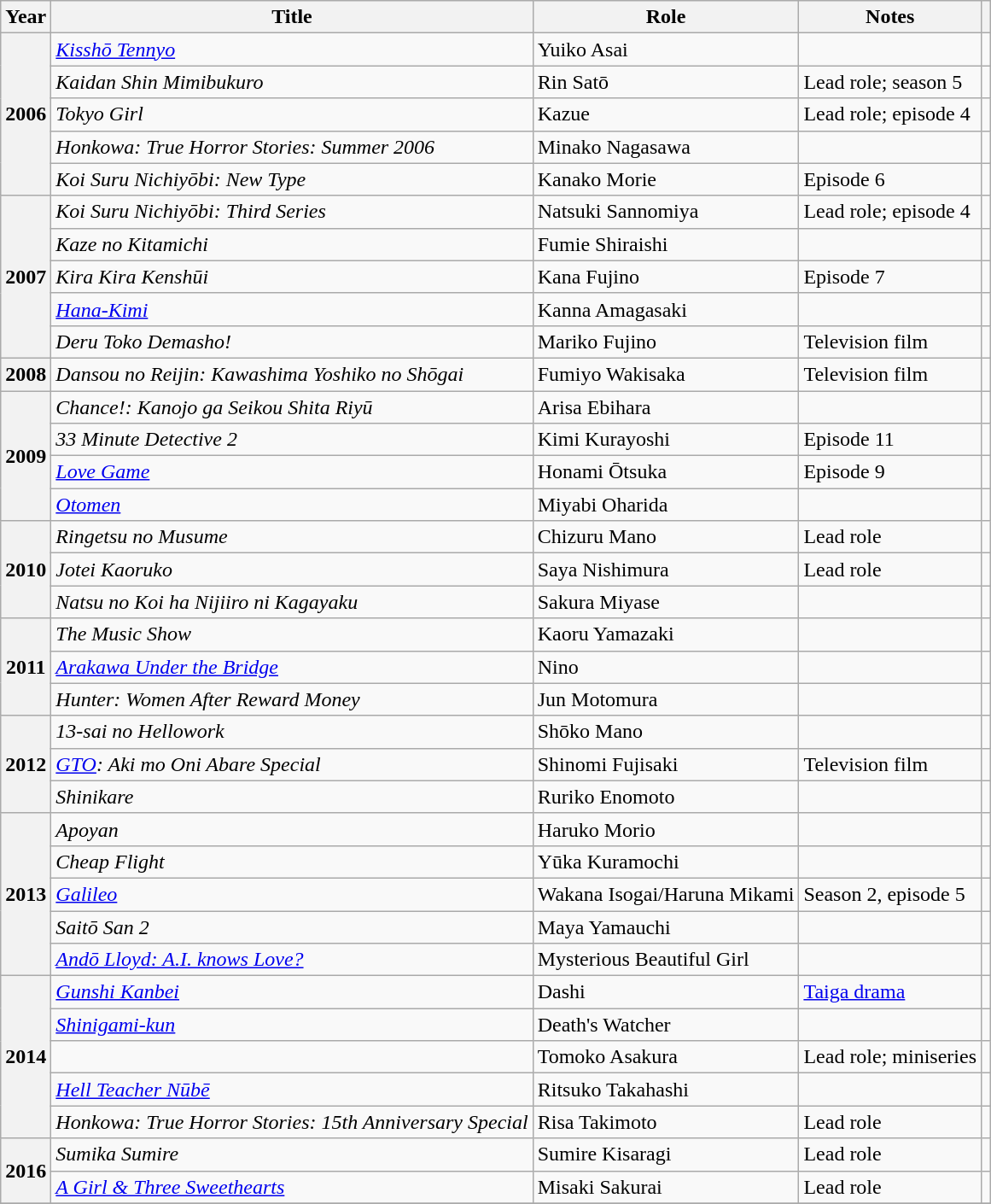<table class="wikitable plainrowheaders sortable">
<tr>
<th scope="col">Year</th>
<th scope="col">Title</th>
<th scope="col">Role</th>
<th scope="col" class="unsortable">Notes</th>
<th scope="col" class="unsortable"></th>
</tr>
<tr>
<th scope="row" rowspan="5">2006</th>
<td><em><a href='#'>Kisshō Tennyo</a></em></td>
<td>Yuiko Asai</td>
<td></td>
<td style="text-align:center"></td>
</tr>
<tr>
<td><em>Kaidan Shin Mimibukuro</em></td>
<td>Rin Satō</td>
<td>Lead role; season 5</td>
<td style="text-align:center"></td>
</tr>
<tr>
<td><em>Tokyo Girl</em></td>
<td>Kazue</td>
<td>Lead role; episode 4</td>
<td></td>
</tr>
<tr>
<td><em>Honkowa: True Horror Stories: Summer 2006</em></td>
<td>Minako Nagasawa</td>
<td></td>
<td></td>
</tr>
<tr>
<td><em>Koi Suru Nichiyōbi: New Type</em></td>
<td>Kanako Morie</td>
<td>Episode 6</td>
<td></td>
</tr>
<tr>
<th scope="row" rowspan="5">2007</th>
<td><em>Koi Suru Nichiyōbi: Third Series</em></td>
<td>Natsuki Sannomiya</td>
<td>Lead role; episode 4</td>
<td style="text-align:center"></td>
</tr>
<tr>
<td><em>Kaze no Kitamichi</em></td>
<td>Fumie Shiraishi</td>
<td></td>
<td style="text-align:center"></td>
</tr>
<tr>
<td><em>Kira Kira Kenshūi</em></td>
<td>Kana Fujino</td>
<td>Episode 7</td>
<td style="text-align:center"></td>
</tr>
<tr>
<td><em><a href='#'>Hana-Kimi</a></em></td>
<td>Kanna Amagasaki</td>
<td></td>
<td></td>
</tr>
<tr>
<td><em>Deru Toko Demasho!</em></td>
<td>Mariko Fujino</td>
<td>Television film</td>
<td></td>
</tr>
<tr>
<th scope="row">2008</th>
<td><em>Dansou no Reijin: Kawashima Yoshiko no Shōgai</em></td>
<td>Fumiyo Wakisaka</td>
<td>Television film</td>
<td></td>
</tr>
<tr>
<th scope="row" rowspan="4">2009</th>
<td><em>Chance!: Kanojo ga Seikou Shita Riyū</em></td>
<td>Arisa Ebihara</td>
<td></td>
<td></td>
</tr>
<tr>
<td><em>33 Minute Detective 2</em></td>
<td>Kimi Kurayoshi</td>
<td>Episode 11</td>
<td></td>
</tr>
<tr>
<td><em><a href='#'>Love Game</a></em></td>
<td>Honami Ōtsuka</td>
<td>Episode 9</td>
<td style="text-align:center"></td>
</tr>
<tr>
<td><em><a href='#'>Otomen</a></em></td>
<td>Miyabi Oharida</td>
<td></td>
<td style="text-align:center"></td>
</tr>
<tr>
<th scope="row" rowspan="3">2010</th>
<td><em>Ringetsu no Musume</em></td>
<td>Chizuru Mano</td>
<td>Lead role</td>
<td></td>
</tr>
<tr>
<td><em>Jotei Kaoruko</em></td>
<td>Saya Nishimura</td>
<td>Lead role</td>
<td style="text-align:center"></td>
</tr>
<tr>
<td><em>Natsu no Koi ha Nijiiro ni Kagayaku</em></td>
<td>Sakura Miyase</td>
<td></td>
<td style="text-align:center"></td>
</tr>
<tr>
<th scope="row" rowspan="3">2011</th>
<td><em>The Music Show</em></td>
<td>Kaoru Yamazaki</td>
<td></td>
<td style="text-align:center"></td>
</tr>
<tr>
<td><em><a href='#'>Arakawa Under the Bridge</a></em></td>
<td>Nino</td>
<td></td>
<td style="text-align:center"></td>
</tr>
<tr>
<td><em>Hunter: Women After Reward Money</em></td>
<td>Jun Motomura</td>
<td></td>
<td style="text-align:center"></td>
</tr>
<tr>
<th scope="row" rowspan="3">2012</th>
<td><em>13-sai no Hellowork</em></td>
<td>Shōko Mano</td>
<td></td>
<td style="text-align:center"></td>
</tr>
<tr>
<td><em><a href='#'>GTO</a>: Aki mo Oni Abare Special</em></td>
<td>Shinomi Fujisaki</td>
<td>Television film</td>
<td style="text-align:center"></td>
</tr>
<tr>
<td><em>Shinikare</em></td>
<td>Ruriko Enomoto</td>
<td></td>
<td style="text-align:center"></td>
</tr>
<tr>
<th scope="row" rowspan="5">2013</th>
<td><em>Apoyan</em></td>
<td>Haruko Morio</td>
<td></td>
<td style="text-align:center"></td>
</tr>
<tr>
<td><em>Cheap Flight</em></td>
<td>Yūka Kuramochi</td>
<td></td>
<td style="text-align:center"></td>
</tr>
<tr>
<td><em><a href='#'>Galileo</a></em></td>
<td>Wakana Isogai/Haruna Mikami</td>
<td>Season 2, episode 5</td>
<td></td>
</tr>
<tr>
<td><em>Saitō San 2</em></td>
<td>Maya Yamauchi</td>
<td></td>
<td style="text-align:center"></td>
</tr>
<tr>
<td><em><a href='#'>Andō Lloyd: A.I. knows Love?</a></em></td>
<td>Mysterious Beautiful Girl</td>
<td></td>
<td></td>
</tr>
<tr>
<th scope="row" rowspan="5">2014</th>
<td><em><a href='#'>Gunshi Kanbei</a></em></td>
<td>Dashi</td>
<td><a href='#'>Taiga drama</a></td>
<td style="text-align:center"></td>
</tr>
<tr>
<td><em><a href='#'>Shinigami-kun</a></em></td>
<td>Death's Watcher</td>
<td></td>
<td style="text-align:center"></td>
</tr>
<tr>
<td><em></em></td>
<td>Tomoko Asakura</td>
<td>Lead role; miniseries</td>
<td style="text-align:center"></td>
</tr>
<tr>
<td><em><a href='#'>Hell Teacher Nūbē</a></em></td>
<td>Ritsuko Takahashi</td>
<td></td>
<td style="text-align:center"></td>
</tr>
<tr>
<td><em>Honkowa: True Horror Stories: 15th Anniversary Special</em></td>
<td>Risa Takimoto</td>
<td>Lead role</td>
<td></td>
</tr>
<tr>
<th scope="row" rowspan="2">2016</th>
<td><em>Sumika Sumire</em></td>
<td>Sumire Kisaragi</td>
<td>Lead role</td>
<td style="text-align:center"></td>
</tr>
<tr>
<td><em><a href='#'>A Girl & Three Sweethearts</a></em></td>
<td>Misaki Sakurai</td>
<td>Lead role</td>
<td style="text-align:center"></td>
</tr>
<tr>
</tr>
</table>
